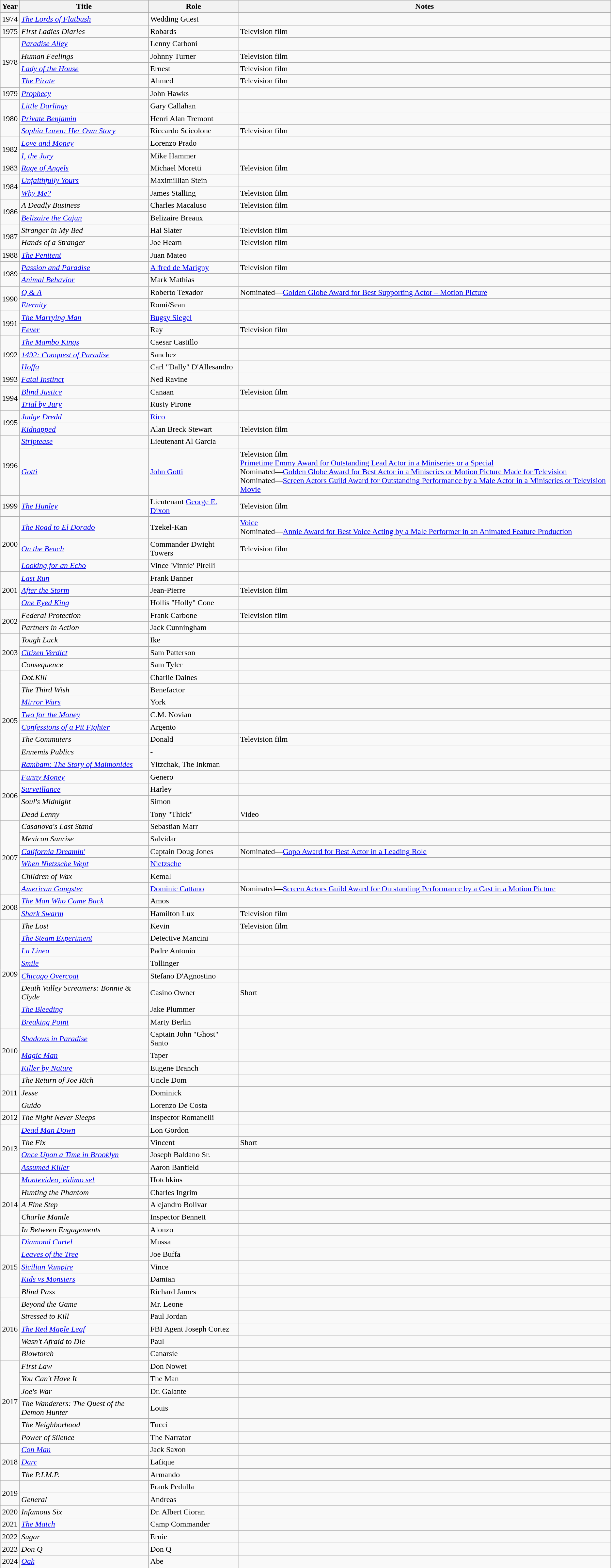<table class="wikitable sortable">
<tr>
<th>Year</th>
<th>Title</th>
<th>Role</th>
<th>Notes</th>
</tr>
<tr>
<td>1974</td>
<td><em><a href='#'>The Lords of Flatbush</a></em></td>
<td>Wedding Guest</td>
<td></td>
</tr>
<tr>
<td>1975</td>
<td><em>First Ladies Diaries</em></td>
<td>Robards</td>
<td>Television film</td>
</tr>
<tr>
<td rowspan="4">1978</td>
<td><em><a href='#'>Paradise Alley</a></em></td>
<td>Lenny Carboni</td>
<td></td>
</tr>
<tr>
<td><em>Human Feelings</em></td>
<td>Johnny Turner</td>
<td>Television film</td>
</tr>
<tr>
<td><em><a href='#'>Lady of the House</a></em></td>
<td>Ernest</td>
<td>Television film</td>
</tr>
<tr>
<td><em><a href='#'>The Pirate</a></em></td>
<td>Ahmed</td>
<td>Television film</td>
</tr>
<tr>
<td>1979</td>
<td><em><a href='#'>Prophecy</a></em></td>
<td>John Hawks</td>
<td></td>
</tr>
<tr>
<td rowspan="3">1980</td>
<td><em><a href='#'>Little Darlings</a></em></td>
<td>Gary Callahan</td>
<td></td>
</tr>
<tr>
<td><em><a href='#'>Private Benjamin</a></em></td>
<td>Henri Alan Tremont</td>
<td></td>
</tr>
<tr>
<td><em><a href='#'>Sophia Loren: Her Own Story</a></em></td>
<td>Riccardo Scicolone</td>
<td>Television film</td>
</tr>
<tr>
<td rowspan="2">1982</td>
<td><em><a href='#'>Love and Money</a></em></td>
<td>Lorenzo Prado</td>
<td></td>
</tr>
<tr>
<td><em><a href='#'>I, the Jury</a></em></td>
<td>Mike Hammer</td>
<td></td>
</tr>
<tr>
<td>1983</td>
<td><em><a href='#'>Rage of Angels</a></em></td>
<td>Michael Moretti</td>
<td>Television film</td>
</tr>
<tr>
<td rowspan="2">1984</td>
<td><em><a href='#'>Unfaithfully Yours</a></em></td>
<td>Maximillian Stein</td>
<td></td>
</tr>
<tr>
<td><em><a href='#'>Why Me?</a></em></td>
<td>James Stalling</td>
<td>Television film</td>
</tr>
<tr>
<td rowspan="2">1986</td>
<td><em>A Deadly Business</em></td>
<td>Charles Macaluso</td>
<td>Television film</td>
</tr>
<tr>
<td><em><a href='#'>Belizaire the Cajun</a></em></td>
<td>Belizaire Breaux</td>
<td></td>
</tr>
<tr>
<td rowspan="2">1987</td>
<td><em>Stranger in My Bed</em></td>
<td>Hal Slater</td>
<td>Television film</td>
</tr>
<tr>
<td><em>Hands of a Stranger</em></td>
<td>Joe Hearn</td>
<td>Television film</td>
</tr>
<tr>
<td>1988</td>
<td><em><a href='#'>The Penitent</a></em></td>
<td>Juan Mateo</td>
<td></td>
</tr>
<tr>
<td rowspan="2">1989</td>
<td><em><a href='#'>Passion and Paradise</a></em></td>
<td><a href='#'>Alfred de Marigny</a></td>
<td>Television film</td>
</tr>
<tr>
<td><em><a href='#'>Animal Behavior</a></em></td>
<td>Mark Mathias</td>
<td></td>
</tr>
<tr>
<td rowspan="2">1990</td>
<td><em><a href='#'>Q & A</a></em></td>
<td>Roberto Texador</td>
<td>Nominated—<a href='#'>Golden Globe Award for Best Supporting Actor – Motion Picture</a></td>
</tr>
<tr>
<td><em><a href='#'>Eternity</a></em></td>
<td>Romi/Sean</td>
<td></td>
</tr>
<tr>
<td rowspan="2">1991</td>
<td><em><a href='#'>The Marrying Man</a></em></td>
<td><a href='#'>Bugsy Siegel</a></td>
<td></td>
</tr>
<tr>
<td><em><a href='#'>Fever</a></em></td>
<td>Ray</td>
<td>Television film</td>
</tr>
<tr>
<td rowspan="3">1992</td>
<td><em><a href='#'>The Mambo Kings</a></em></td>
<td>Caesar Castillo</td>
<td></td>
</tr>
<tr>
<td><em><a href='#'>1492: Conquest of Paradise</a></em></td>
<td>Sanchez</td>
<td></td>
</tr>
<tr>
<td><em><a href='#'>Hoffa</a></em></td>
<td>Carl "Dally" D'Allesandro</td>
<td></td>
</tr>
<tr>
<td>1993</td>
<td><em><a href='#'>Fatal Instinct</a></em></td>
<td>Ned Ravine</td>
<td></td>
</tr>
<tr>
<td rowspan="2">1994</td>
<td><em><a href='#'>Blind Justice</a></em></td>
<td>Canaan</td>
<td>Television film</td>
</tr>
<tr>
<td><em><a href='#'>Trial by Jury</a></em></td>
<td>Rusty Pirone</td>
<td></td>
</tr>
<tr>
<td rowspan="2">1995</td>
<td><em><a href='#'>Judge Dredd</a></em></td>
<td><a href='#'>Rico</a></td>
<td></td>
</tr>
<tr>
<td><em><a href='#'>Kidnapped</a></em></td>
<td>Alan Breck Stewart</td>
<td>Television film</td>
</tr>
<tr>
<td rowspan="2">1996</td>
<td><em><a href='#'>Striptease</a></em></td>
<td>Lieutenant Al Garcia</td>
<td></td>
</tr>
<tr>
<td><em><a href='#'>Gotti</a></em></td>
<td><a href='#'>John Gotti</a></td>
<td>Television film <br> <a href='#'>Primetime Emmy Award for Outstanding Lead Actor in a Miniseries or a Special</a> <br> Nominated—<a href='#'>Golden Globe Award for Best Actor in a Miniseries or Motion Picture Made for Television</a> <br> Nominated—<a href='#'>Screen Actors Guild Award for Outstanding Performance by a Male Actor in a Miniseries or Television Movie</a></td>
</tr>
<tr>
<td>1999</td>
<td><em><a href='#'>The Hunley</a></em></td>
<td>Lieutenant <a href='#'>George E. Dixon</a></td>
<td>Television film</td>
</tr>
<tr>
<td rowspan="3">2000</td>
<td><em><a href='#'>The Road to El Dorado</a></em></td>
<td>Tzekel-Kan</td>
<td><a href='#'>Voice</a> <br> Nominated—<a href='#'>Annie Award for Best Voice Acting by a Male Performer in an Animated Feature Production</a></td>
</tr>
<tr>
<td><em><a href='#'>On the Beach</a></em></td>
<td>Commander Dwight Towers</td>
<td>Television film</td>
</tr>
<tr>
<td><em><a href='#'>Looking for an Echo</a></em></td>
<td>Vince 'Vinnie' Pirelli</td>
<td></td>
</tr>
<tr>
<td rowspan="3">2001</td>
<td><em><a href='#'>Last Run</a></em></td>
<td>Frank Banner</td>
<td></td>
</tr>
<tr>
<td><em><a href='#'>After the Storm</a></em></td>
<td>Jean-Pierre</td>
<td>Television film</td>
</tr>
<tr>
<td><em><a href='#'>One Eyed King</a></em></td>
<td>Hollis "Holly" Cone</td>
<td></td>
</tr>
<tr>
<td rowspan="2">2002</td>
<td><em>Federal Protection</em></td>
<td>Frank Carbone</td>
<td>Television film</td>
</tr>
<tr>
<td><em>Partners in Action</em></td>
<td>Jack Cunningham</td>
<td></td>
</tr>
<tr>
<td rowspan="3">2003</td>
<td><em>Tough Luck</em></td>
<td>Ike</td>
<td></td>
</tr>
<tr>
<td><em><a href='#'>Citizen Verdict</a></em></td>
<td>Sam Patterson</td>
<td></td>
</tr>
<tr>
<td><em>Consequence</em></td>
<td>Sam Tyler</td>
<td></td>
</tr>
<tr>
<td rowspan="8">2005</td>
<td><em>Dot.Kill</em></td>
<td>Charlie Daines</td>
<td></td>
</tr>
<tr>
<td><em>The Third Wish</em></td>
<td>Benefactor</td>
<td></td>
</tr>
<tr>
<td><em><a href='#'>Mirror Wars</a></em></td>
<td>York</td>
<td></td>
</tr>
<tr>
<td><em><a href='#'>Two for the Money</a></em></td>
<td>C.M. Novian</td>
<td></td>
</tr>
<tr>
<td><em><a href='#'>Confessions of a Pit Fighter</a></em></td>
<td>Argento</td>
<td></td>
</tr>
<tr>
<td><em>The Commuters</em></td>
<td>Donald</td>
<td>Television film</td>
</tr>
<tr>
<td><em>Ennemis Publics</em></td>
<td>-</td>
<td></td>
</tr>
<tr>
<td><em><a href='#'>Rambam: The Story of Maimonides</a></em></td>
<td>Yitzchak, The Inkman</td>
<td></td>
</tr>
<tr>
<td rowspan="4">2006</td>
<td><em><a href='#'>Funny Money</a></em></td>
<td>Genero</td>
<td></td>
</tr>
<tr>
<td><em><a href='#'>Surveillance</a></em></td>
<td>Harley</td>
<td></td>
</tr>
<tr>
<td><em>Soul's Midnight</em></td>
<td>Simon</td>
<td></td>
</tr>
<tr>
<td><em>Dead Lenny</em></td>
<td>Tony "Thick"</td>
<td>Video</td>
</tr>
<tr>
<td rowspan="6">2007</td>
<td><em>Casanova's Last Stand</em></td>
<td>Sebastian Marr</td>
<td></td>
</tr>
<tr>
<td><em>Mexican Sunrise</em></td>
<td>Salvidar</td>
<td></td>
</tr>
<tr>
<td><em><a href='#'>California Dreamin'</a></em></td>
<td>Captain Doug Jones</td>
<td>Nominated—<a href='#'>Gopo Award for Best Actor in a Leading Role</a></td>
</tr>
<tr>
<td><em><a href='#'>When Nietzsche Wept</a></em></td>
<td><a href='#'>Nietzsche</a></td>
<td></td>
</tr>
<tr>
<td><em>Children of Wax</em></td>
<td>Kemal</td>
<td></td>
</tr>
<tr>
<td><em><a href='#'>American Gangster</a></em></td>
<td><a href='#'>Dominic Cattano</a></td>
<td>Nominated—<a href='#'>Screen Actors Guild Award for Outstanding Performance by a Cast in a Motion Picture</a></td>
</tr>
<tr>
<td rowspan="2">2008</td>
<td><em><a href='#'>The Man Who Came Back</a></em></td>
<td>Amos</td>
<td></td>
</tr>
<tr>
<td><em><a href='#'>Shark Swarm</a></em></td>
<td>Hamilton Lux</td>
<td>Television film</td>
</tr>
<tr>
<td rowspan="8">2009</td>
<td><em>The Lost</em></td>
<td>Kevin</td>
<td>Television film</td>
</tr>
<tr>
<td><em><a href='#'>The Steam Experiment</a></em></td>
<td>Detective Mancini</td>
<td></td>
</tr>
<tr>
<td><em><a href='#'>La Linea</a></em></td>
<td>Padre Antonio</td>
<td></td>
</tr>
<tr>
<td><em><a href='#'>Smile</a></em></td>
<td>Tollinger</td>
<td></td>
</tr>
<tr>
<td><em><a href='#'>Chicago Overcoat</a></em></td>
<td>Stefano D'Agnostino</td>
<td></td>
</tr>
<tr>
<td><em>Death Valley Screamers: Bonnie & Clyde</em></td>
<td>Casino Owner</td>
<td>Short</td>
</tr>
<tr>
<td><em><a href='#'>The Bleeding</a></em></td>
<td>Jake Plummer</td>
<td></td>
</tr>
<tr>
<td><em><a href='#'>Breaking Point</a></em></td>
<td>Marty Berlin</td>
<td></td>
</tr>
<tr>
<td rowspan="3">2010</td>
<td><em><a href='#'>Shadows in Paradise</a></em></td>
<td>Captain John "Ghost" Santo</td>
<td></td>
</tr>
<tr>
<td><em><a href='#'>Magic Man</a></em></td>
<td>Taper</td>
<td></td>
</tr>
<tr>
<td><em><a href='#'>Killer by Nature</a></em></td>
<td>Eugene Branch</td>
<td></td>
</tr>
<tr>
<td rowspan="3">2011</td>
<td><em>The Return of Joe Rich</em></td>
<td>Uncle Dom</td>
<td></td>
</tr>
<tr>
<td><em>Jesse</em></td>
<td>Dominick</td>
<td></td>
</tr>
<tr>
<td><em>Guido</em></td>
<td>Lorenzo De Costa</td>
<td></td>
</tr>
<tr>
<td>2012</td>
<td><em>The Night Never Sleeps</em></td>
<td>Inspector Romanelli</td>
<td></td>
</tr>
<tr>
<td rowspan="4">2013</td>
<td><em><a href='#'>Dead Man Down</a></em></td>
<td>Lon Gordon</td>
<td></td>
</tr>
<tr>
<td><em>The Fix</em></td>
<td>Vincent</td>
<td>Short</td>
</tr>
<tr>
<td><em><a href='#'>Once Upon a Time in Brooklyn</a></em></td>
<td>Joseph Baldano Sr.</td>
<td></td>
</tr>
<tr>
<td><em><a href='#'>Assumed Killer</a></em></td>
<td>Aaron Banfield</td>
<td></td>
</tr>
<tr>
<td rowspan="5">2014</td>
<td><em><a href='#'>Montevideo, vidimo se!</a></em></td>
<td>Hotchkins</td>
<td></td>
</tr>
<tr>
<td><em>Hunting the Phantom</em></td>
<td>Charles Ingrim</td>
<td></td>
</tr>
<tr>
<td><em>A Fine Step</em></td>
<td>Alejandro Bolivar</td>
<td></td>
</tr>
<tr>
<td><em>Charlie Mantle</em></td>
<td>Inspector Bennett</td>
<td></td>
</tr>
<tr>
<td><em>In Between Engagements</em></td>
<td>Alonzo</td>
<td></td>
</tr>
<tr>
<td rowspan="5">2015</td>
<td><em><a href='#'>Diamond Cartel</a></em></td>
<td>Mussa</td>
<td></td>
</tr>
<tr>
<td><em><a href='#'>Leaves of the Tree</a></em></td>
<td>Joe Buffa</td>
<td></td>
</tr>
<tr>
<td><em><a href='#'>Sicilian Vampire</a></em></td>
<td>Vince</td>
<td></td>
</tr>
<tr>
<td><em><a href='#'>Kids vs Monsters</a></em></td>
<td>Damian</td>
<td></td>
</tr>
<tr>
<td><em>Blind Pass</em></td>
<td>Richard James</td>
<td></td>
</tr>
<tr>
<td rowspan="5">2016</td>
<td><em>Beyond the Game</em></td>
<td>Mr. Leone</td>
<td></td>
</tr>
<tr>
<td><em>Stressed to Kill</em></td>
<td>Paul Jordan</td>
<td></td>
</tr>
<tr>
<td><em><a href='#'>The Red Maple Leaf</a></em></td>
<td>FBI Agent Joseph Cortez</td>
<td></td>
</tr>
<tr>
<td><em>Wasn't Afraid to Die</em></td>
<td>Paul</td>
<td></td>
</tr>
<tr>
<td><em>Blowtorch</em></td>
<td>Canarsie</td>
<td></td>
</tr>
<tr>
<td rowspan="6">2017</td>
<td><em>First Law</em></td>
<td>Don Nowet</td>
<td></td>
</tr>
<tr>
<td><em>You Can't Have It</em></td>
<td>The Man</td>
<td></td>
</tr>
<tr>
<td><em>Joe's War</em></td>
<td>Dr. Galante</td>
<td></td>
</tr>
<tr>
<td><em>The Wanderers: The Quest of the <br> Demon Hunter</em></td>
<td>Louis</td>
<td></td>
</tr>
<tr>
<td><em>The Neighborhood</em></td>
<td>Tucci</td>
<td></td>
</tr>
<tr>
<td><em>Power of Silence</em></td>
<td>The Narrator</td>
<td></td>
</tr>
<tr>
<td rowspan="3">2018</td>
<td><em><a href='#'>Con Man</a></em></td>
<td>Jack Saxon</td>
<td></td>
</tr>
<tr>
<td><em><a href='#'>Darc</a></em></td>
<td>Lafique</td>
<td></td>
</tr>
<tr>
<td><em>The P.I.M.P.</em></td>
<td>Armando</td>
<td></td>
</tr>
<tr>
<td rowspan="2">2019</td>
<td><em></em></td>
<td>Frank Pedulla</td>
<td></td>
</tr>
<tr>
<td><em>General</em></td>
<td>Andreas</td>
<td></td>
</tr>
<tr>
<td>2020</td>
<td><em>Infamous Six</em></td>
<td>Dr. Albert Cioran</td>
<td></td>
</tr>
<tr>
<td>2021</td>
<td><em><a href='#'>The Match</a></em></td>
<td>Camp Commander</td>
<td></td>
</tr>
<tr>
<td>2022</td>
<td><em>Sugar</em></td>
<td>Ernie</td>
<td></td>
</tr>
<tr>
<td>2023</td>
<td><em>Don Q</em></td>
<td>Don Q</td>
<td></td>
</tr>
<tr>
<td>2024</td>
<td><em><a href='#'>Oak</a></em></td>
<td>Abe</td>
<td></td>
</tr>
<tr>
</tr>
</table>
